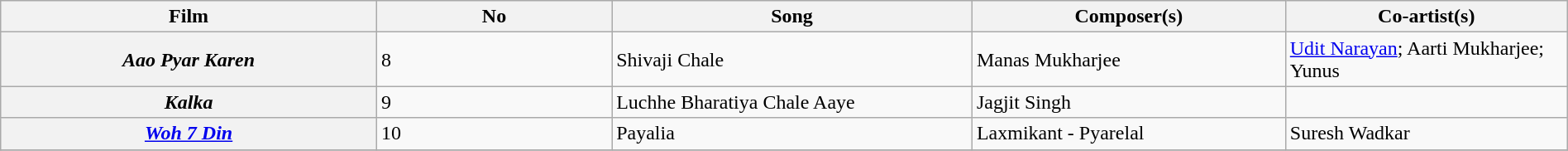<table class="wikitable plainrowheaders" style="width:100%; textcolor:#000">
<tr>
<th scope="col" style="width:24%;">Film</th>
<th>No</th>
<th scope="col" style="width:23%;">Song</th>
<th scope="col" style="width:20%;">Composer(s)</th>
<th scope="col" style="width:18%;">Co-artist(s)</th>
</tr>
<tr>
<th><em>Aao Pyar Karen</em></th>
<td>8</td>
<td>Shivaji Chale</td>
<td>Manas Mukharjee</td>
<td><a href='#'>Udit Narayan</a>; Aarti Mukharjee; Yunus</td>
</tr>
<tr>
<th><em>Kalka</em></th>
<td>9</td>
<td>Luchhe Bharatiya Chale Aaye</td>
<td>Jagjit Singh</td>
<td></td>
</tr>
<tr>
<th><em><a href='#'>Woh 7 Din</a></em></th>
<td>10</td>
<td>Payalia</td>
<td>Laxmikant - Pyarelal</td>
<td>Suresh Wadkar</td>
</tr>
<tr>
</tr>
</table>
